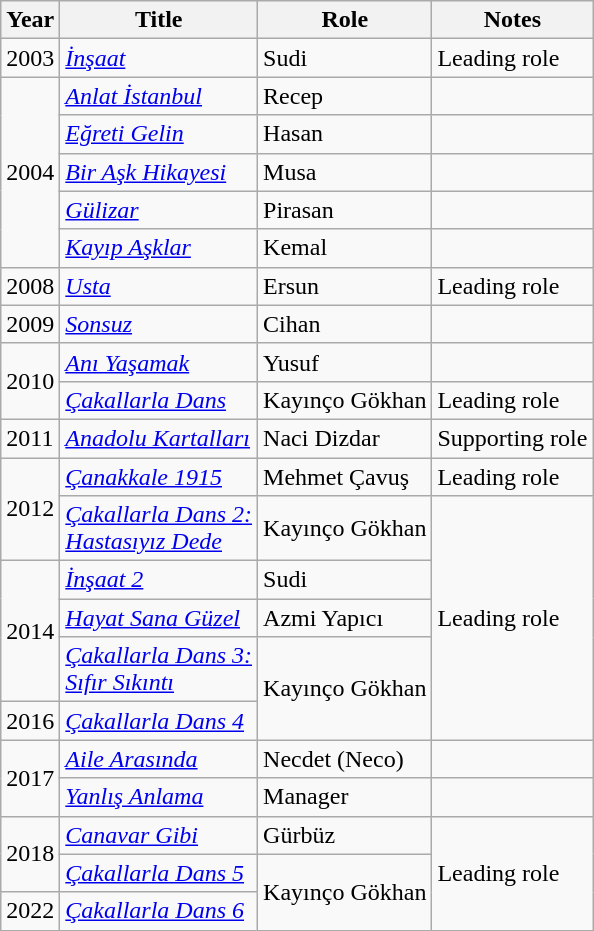<table class="wikitable">
<tr>
<th>Year</th>
<th>Title</th>
<th>Role</th>
<th>Notes</th>
</tr>
<tr>
<td>2003</td>
<td><a href='#'><em>İnşaat</em></a></td>
<td>Sudi</td>
<td>Leading role</td>
</tr>
<tr>
<td rowspan="5">2004</td>
<td><em><a href='#'>Anlat İstanbul</a></em></td>
<td>Recep</td>
<td></td>
</tr>
<tr>
<td><a href='#'><em>Eğreti Gelin</em></a></td>
<td>Hasan</td>
<td></td>
</tr>
<tr>
<td><a href='#'><em>Bir Aşk Hikayesi</em></a></td>
<td>Musa</td>
<td></td>
</tr>
<tr>
<td><a href='#'><em>Gülizar</em></a></td>
<td>Pirasan</td>
<td></td>
</tr>
<tr>
<td><a href='#'><em>Kayıp Aşklar</em></a></td>
<td>Kemal</td>
<td></td>
</tr>
<tr>
<td>2008</td>
<td><a href='#'><em>Usta</em></a></td>
<td>Ersun</td>
<td>Leading role</td>
</tr>
<tr>
<td>2009</td>
<td><a href='#'><em>Sonsuz</em></a></td>
<td>Cihan</td>
<td></td>
</tr>
<tr>
<td rowspan="2">2010</td>
<td><em><a href='#'>Anı Yaşamak</a></em></td>
<td>Yusuf</td>
<td></td>
</tr>
<tr>
<td><em><a href='#'>Çakallarla Dans</a></em></td>
<td>Kayınço Gökhan</td>
<td>Leading role</td>
</tr>
<tr>
<td>2011</td>
<td><em><a href='#'>Anadolu Kartalları</a></em></td>
<td>Naci Dizdar</td>
<td>Supporting role</td>
</tr>
<tr>
<td rowspan="2">2012</td>
<td><em><a href='#'>Çanakkale 1915</a></em></td>
<td>Mehmet Çavuş</td>
<td>Leading role</td>
</tr>
<tr>
<td><a href='#'><em>Çakallarla Dans 2:<br>Hastasıyız Dede</em></a></td>
<td>Kayınço Gökhan</td>
<td rowspan="5">Leading role</td>
</tr>
<tr>
<td rowspan="3">2014</td>
<td><em><a href='#'>İnşaat 2</a></em></td>
<td>Sudi</td>
</tr>
<tr>
<td><em><a href='#'>Hayat Sana Güzel</a></em></td>
<td>Azmi Yapıcı</td>
</tr>
<tr>
<td><a href='#'><em>Çakallarla Dans 3:<br>Sıfır Sıkıntı</em></a></td>
<td rowspan="2">Kayınço Gökhan</td>
</tr>
<tr>
<td>2016</td>
<td><em><a href='#'>Çakallarla Dans 4</a></em></td>
</tr>
<tr>
<td rowspan="2">2017</td>
<td><em><a href='#'>Aile Arasında</a></em></td>
<td>Necdet (Neco)</td>
<td></td>
</tr>
<tr>
<td><em><a href='#'>Yanlış Anlama</a></em></td>
<td>Manager</td>
<td></td>
</tr>
<tr>
<td rowspan="2">2018</td>
<td><em><a href='#'>Canavar Gibi</a></em></td>
<td>Gürbüz</td>
<td rowspan="3">Leading role</td>
</tr>
<tr>
<td><em><a href='#'>Çakallarla Dans 5</a></em></td>
<td rowspan="2">Kayınço Gökhan</td>
</tr>
<tr>
<td>2022</td>
<td><em><a href='#'>Çakallarla Dans 6</a></em></td>
</tr>
</table>
